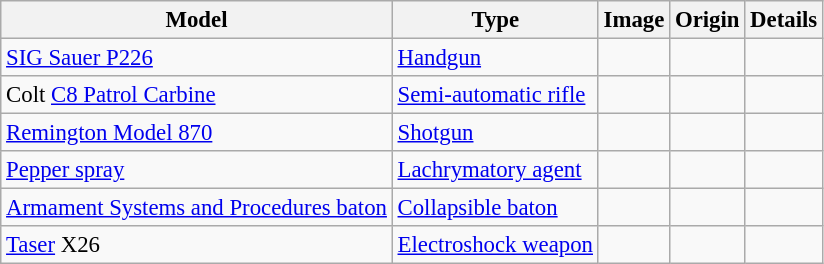<table class="wikitable" style="font-size: 95%;" |>
<tr>
<th>Model</th>
<th>Type</th>
<th>Image</th>
<th>Origin</th>
<th>Details</th>
</tr>
<tr>
<td><a href='#'>SIG Sauer P226</a></td>
<td><a href='#'>Handgun</a></td>
<td></td>
<td></td>
<td></td>
</tr>
<tr>
<td>Colt <a href='#'>C8 Patrol Carbine</a></td>
<td><a href='#'>Semi-automatic rifle</a></td>
<td></td>
<td></td>
<td></td>
</tr>
<tr>
<td><a href='#'>Remington Model 870</a></td>
<td><a href='#'>Shotgun</a></td>
<td></td>
<td></td>
<td></td>
</tr>
<tr>
<td><a href='#'>Pepper spray</a></td>
<td><a href='#'>Lachrymatory agent</a></td>
<td></td>
<td></td>
<td></td>
</tr>
<tr>
<td><a href='#'>Armament Systems and Procedures baton</a></td>
<td><a href='#'>Collapsible baton</a></td>
<td></td>
<td></td>
<td></td>
</tr>
<tr>
<td><a href='#'>Taser</a> X26</td>
<td><a href='#'>Electroshock weapon</a></td>
<td></td>
<td></td>
<td></td>
</tr>
</table>
